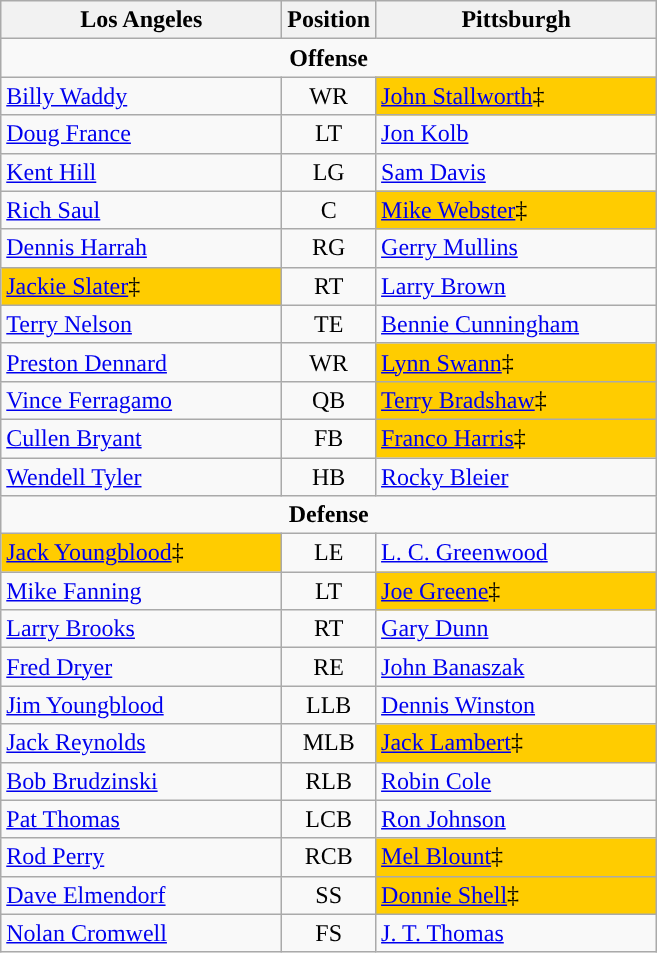<table class=wikitable>
<tr>
<th style="width:180px">Los Angeles</th>
<th>Position</th>
<th style="width:180px">Pittsburgh</th>
</tr>
<tr>
<td colspan="3" style="text-align:center;"><strong>Offense</strong></td>
</tr>
<tr>
<td><a href='#'>Billy Waddy</a></td>
<td style="text-align:center;">WR</td>
<td bgcolor="#FFCC00"><a href='#'>John Stallworth</a>‡</td>
</tr>
<tr>
<td><a href='#'>Doug France</a></td>
<td style="text-align:center;">LT</td>
<td><a href='#'>Jon Kolb</a></td>
</tr>
<tr>
<td><a href='#'>Kent Hill</a></td>
<td style="text-align:center;">LG</td>
<td><a href='#'>Sam Davis</a></td>
</tr>
<tr>
<td><a href='#'>Rich Saul</a></td>
<td style="text-align:center;">C</td>
<td bgcolor="#FFCC00"><a href='#'>Mike Webster</a>‡</td>
</tr>
<tr>
<td><a href='#'>Dennis Harrah</a></td>
<td style="text-align:center;">RG</td>
<td><a href='#'>Gerry Mullins</a></td>
</tr>
<tr>
<td bgcolor="#FFCC00"><a href='#'>Jackie Slater</a>‡</td>
<td style="text-align:center;">RT</td>
<td><a href='#'>Larry Brown</a></td>
</tr>
<tr>
<td><a href='#'>Terry Nelson</a></td>
<td style="text-align:center;">TE</td>
<td><a href='#'>Bennie Cunningham</a></td>
</tr>
<tr>
<td><a href='#'>Preston Dennard</a></td>
<td style="text-align:center;">WR</td>
<td bgcolor="#FFCC00"><a href='#'>Lynn Swann</a>‡</td>
</tr>
<tr>
<td><a href='#'>Vince Ferragamo</a></td>
<td style="text-align:center;">QB</td>
<td bgcolor="#FFCC00"><a href='#'>Terry Bradshaw</a>‡</td>
</tr>
<tr>
<td><a href='#'>Cullen Bryant</a></td>
<td style="text-align:center;">FB</td>
<td bgcolor="#FFCC00"><a href='#'>Franco Harris</a>‡</td>
</tr>
<tr>
<td><a href='#'>Wendell Tyler</a></td>
<td style="text-align:center;">HB</td>
<td><a href='#'>Rocky Bleier</a></td>
</tr>
<tr>
<td colspan="3" style="text-align:center;"><strong>Defense</strong></td>
</tr>
<tr>
<td bgcolor="#FFCC00"><a href='#'>Jack Youngblood</a>‡</td>
<td style="text-align:center;">LE</td>
<td><a href='#'>L. C. Greenwood</a></td>
</tr>
<tr>
<td><a href='#'>Mike Fanning</a></td>
<td style="text-align:center;">LT</td>
<td bgcolor="#FFCC00"><a href='#'>Joe Greene</a>‡</td>
</tr>
<tr>
<td><a href='#'>Larry Brooks</a></td>
<td style="text-align:center;">RT</td>
<td><a href='#'>Gary Dunn</a></td>
</tr>
<tr>
<td><a href='#'>Fred Dryer</a></td>
<td style="text-align:center;">RE</td>
<td><a href='#'>John Banaszak</a></td>
</tr>
<tr>
<td><a href='#'>Jim Youngblood</a></td>
<td style="text-align:center;">LLB</td>
<td><a href='#'>Dennis Winston</a></td>
</tr>
<tr>
<td><a href='#'>Jack Reynolds</a></td>
<td style="text-align:center;">MLB</td>
<td bgcolor="#FFCC00"><a href='#'>Jack Lambert</a>‡</td>
</tr>
<tr>
<td><a href='#'>Bob Brudzinski</a></td>
<td style="text-align:center;">RLB</td>
<td><a href='#'>Robin Cole</a></td>
</tr>
<tr>
<td><a href='#'>Pat Thomas</a></td>
<td style="text-align:center;">LCB</td>
<td><a href='#'>Ron Johnson</a></td>
</tr>
<tr>
<td><a href='#'>Rod Perry</a></td>
<td style="text-align:center;">RCB</td>
<td bgcolor="#FFCC00"><a href='#'>Mel Blount</a>‡</td>
</tr>
<tr>
<td><a href='#'>Dave Elmendorf</a></td>
<td style="text-align:center;">SS</td>
<td bgcolor="#FFCC00"><a href='#'>Donnie Shell</a>‡</td>
</tr>
<tr>
<td><a href='#'>Nolan Cromwell</a></td>
<td style="text-align:center;">FS</td>
<td><a href='#'>J. T. Thomas</a></td>
</tr>
</table>
